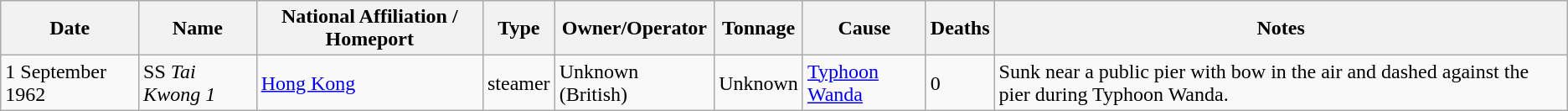<table class="wikitable sortable" align="center">
<tr>
<th data-sort-type=date>Date<br></th>
<th>Name</th>
<th>National Affiliation / Homeport</th>
<th>Type</th>
<th>Owner/Operator</th>
<th data-sort-type="number">Tonnage</th>
<th>Cause</th>
<th data-sort-type="number">Deaths</th>
<th>Notes</th>
</tr>
<tr>
<td>1 September 1962</td>
<td>SS <em>Tai Kwong 1</em></td>
<td> <a href='#'>Hong Kong</a></td>
<td>steamer</td>
<td>Unknown (British)</td>
<td>Unknown</td>
<td><a href='#'>Typhoon Wanda</a></td>
<td>0</td>
<td>Sunk near a public pier with bow in the air and dashed against the pier during Typhoon Wanda.</td>
</tr>
</table>
